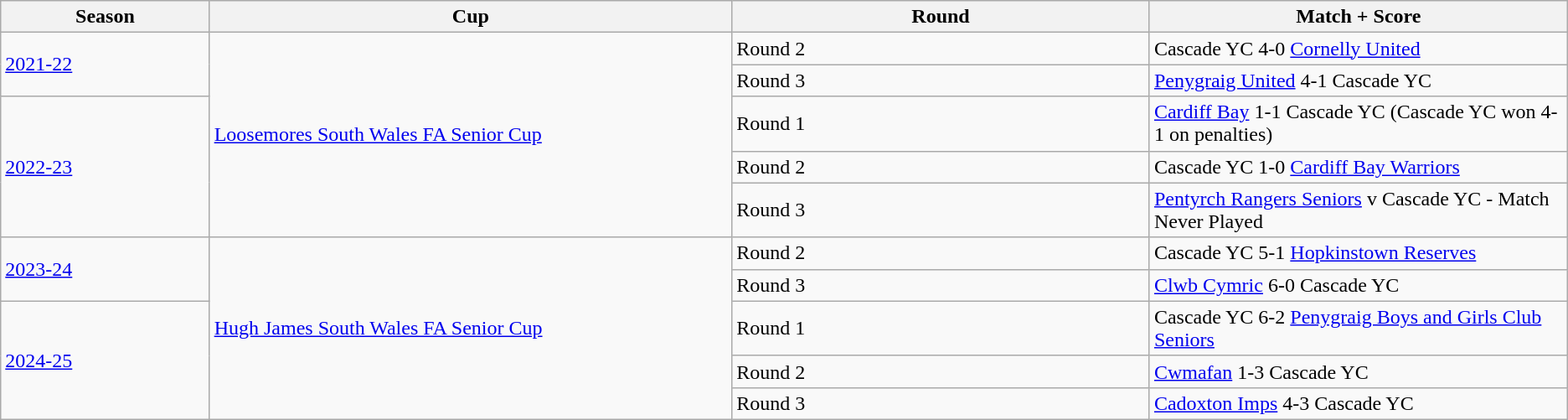<table class="wikitable sortable">
<tr>
<th style="width:8%;">Season</th>
<th style="width:20%;">Cup</th>
<th style="width:16%;">Round</th>
<th style="width:16%;">Match + Score</th>
</tr>
<tr>
<td align="centre" rowspan="2"><a href='#'>2021-22</a></td>
<td align="centre" rowspan="5"><a href='#'>Loosemores South Wales FA Senior Cup</a></td>
<td>Round 2</td>
<td>Cascade YC 4-0 <a href='#'>Cornelly United</a></td>
</tr>
<tr>
<td>Round 3</td>
<td><a href='#'>Penygraig United</a> 4-1 Cascade YC</td>
</tr>
<tr>
<td align="centre" rowspan="3"><a href='#'>2022-23</a></td>
<td>Round 1</td>
<td><a href='#'>Cardiff Bay</a> 1-1 Cascade YC (Cascade YC won 4-1 on penalties)</td>
</tr>
<tr>
<td>Round 2</td>
<td>Cascade YC 1-0 <a href='#'>Cardiff Bay Warriors</a></td>
</tr>
<tr>
<td>Round 3</td>
<td><a href='#'>Pentyrch Rangers Seniors</a> v Cascade YC - Match Never Played</td>
</tr>
<tr>
<td align="centre" rowspan="2"><a href='#'>2023-24</a></td>
<td align="centre" rowspan="5"><a href='#'>Hugh James South Wales FA Senior Cup</a></td>
<td>Round 2</td>
<td>Cascade YC 5-1 <a href='#'>Hopkinstown Reserves</a></td>
</tr>
<tr>
<td>Round 3</td>
<td><a href='#'>Clwb Cymric</a> 6-0 Cascade YC</td>
</tr>
<tr>
<td align="centre" rowspan="3"><a href='#'>2024-25</a></td>
<td>Round 1</td>
<td>Cascade YC 6-2 <a href='#'>Penygraig Boys and Girls Club Seniors</a></td>
</tr>
<tr>
<td>Round 2</td>
<td><a href='#'>Cwmafan</a> 1-3 Cascade YC</td>
</tr>
<tr>
<td>Round 3</td>
<td><a href='#'>Cadoxton Imps</a> 4-3 Cascade YC</td>
</tr>
</table>
